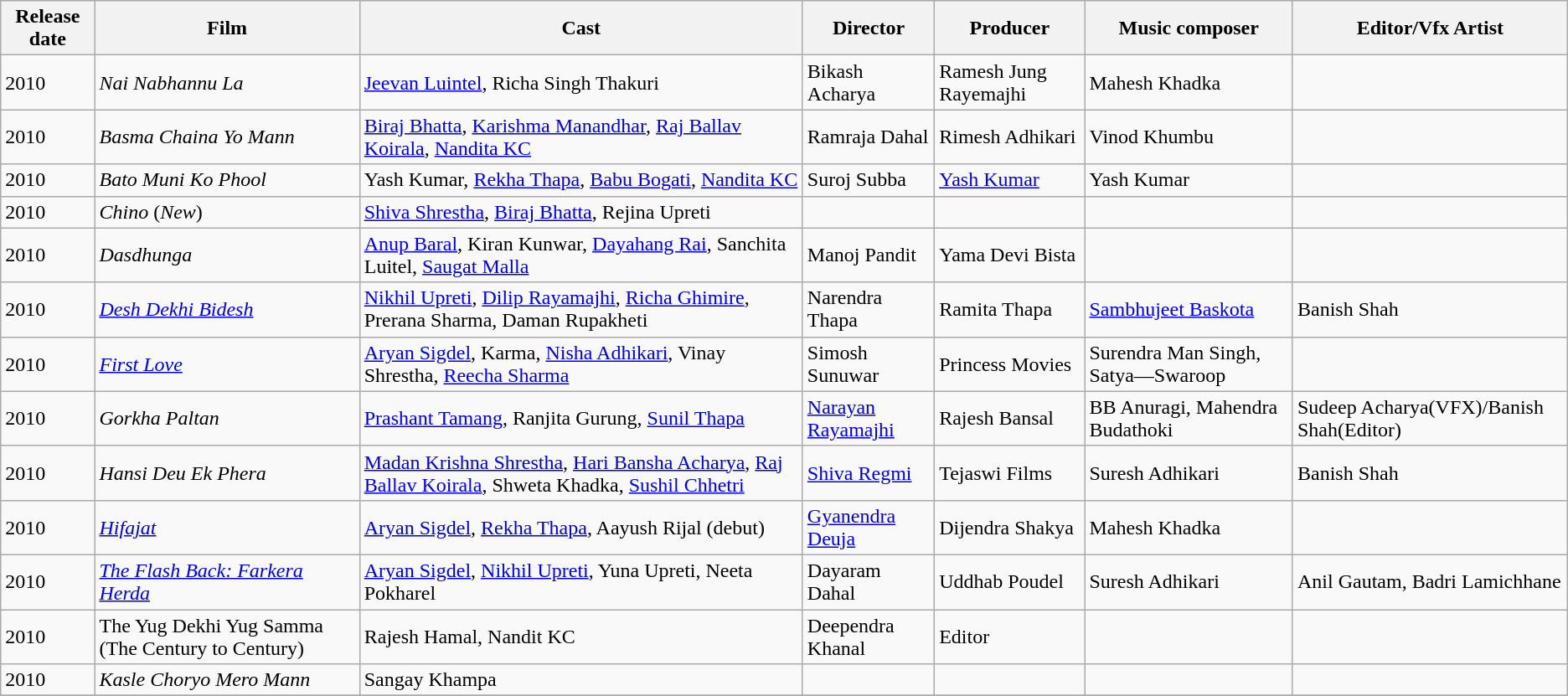<table class="wikitable sortable">
<tr>
<th>Release date</th>
<th>Film</th>
<th>Cast</th>
<th>Director</th>
<th>Producer</th>
<th>Music composer</th>
<th>Editor/Vfx Artist</th>
</tr>
<tr>
<td>2010</td>
<td><em>Nai Nabhannu La</em></td>
<td><a href='#'>Jeevan Luintel</a>, Richa Singh Thakuri</td>
<td>Bikash Acharya</td>
<td>Ramesh Jung Rayemajhi</td>
<td>Mahesh Khadka</td>
<td></td>
</tr>
<tr>
<td>2010</td>
<td><em>Basma Chaina Yo Mann</em></td>
<td><a href='#'>Biraj Bhatta</a>, <a href='#'>Karishma Manandhar</a>, <a href='#'>Raj Ballav Koirala</a>, <a href='#'>Nandita KC</a></td>
<td>Ramraja Dahal</td>
<td>Rimesh Adhikari</td>
<td>Vinod Khumbu</td>
<td></td>
</tr>
<tr>
<td>2010</td>
<td><em>Bato Muni Ko Phool</em></td>
<td>Yash Kumar, <a href='#'>Rekha Thapa</a>, <a href='#'>Babu Bogati</a>, <a href='#'>Nandita KC</a></td>
<td>Suroj Subba</td>
<td><a href='#'>Yash Kumar</a></td>
<td>Yash Kumar</td>
<td></td>
</tr>
<tr>
<td>2010</td>
<td><em>Chino</em> (<em>New</em>)</td>
<td><a href='#'>Shiva Shrestha</a>, <a href='#'>Biraj Bhatta</a>, Rejina Upreti</td>
<td></td>
<td></td>
<td></td>
<td></td>
</tr>
<tr>
<td>2010</td>
<td><em>Dasdhunga</em></td>
<td><a href='#'>Anup Baral</a>, Kiran Kunwar, <a href='#'>Dayahang Rai</a>, Sanchita Luitel, <a href='#'>Saugat Malla</a></td>
<td>Manoj Pandit</td>
<td>Yama Devi Bista</td>
<td></td>
<td></td>
</tr>
<tr>
<td>2010</td>
<td><em><a href='#'>Desh Dekhi Bidesh</a></em></td>
<td><a href='#'>Nikhil Upreti</a>, <a href='#'>Dilip Rayamajhi</a>, <a href='#'>Richa Ghimire</a>, Prerana Sharma, Daman Rupakheti</td>
<td>Narendra Thapa</td>
<td>Ramita Thapa</td>
<td><a href='#'>Sambhujeet Baskota</a></td>
<td>Banish Shah</td>
</tr>
<tr>
<td>2010</td>
<td><em><a href='#'>First Love</a></em></td>
<td><a href='#'>Aryan Sigdel</a>, Karma, <a href='#'>Nisha Adhikari</a>, Vinay Shrestha, <a href='#'>Reecha Sharma</a></td>
<td>Simosh Sunuwar</td>
<td>Princess Movies</td>
<td>Surendra Man Singh, Satya—Swaroop</td>
<td></td>
</tr>
<tr>
<td>2010</td>
<td><em>Gorkha Paltan</em></td>
<td><a href='#'>Prashant Tamang</a>, Ranjita Gurung, <a href='#'>Sunil Thapa</a></td>
<td><a href='#'>Narayan Rayamajhi</a></td>
<td>Rajesh Bansal</td>
<td>BB Anuragi, Mahendra Budathoki</td>
<td>Sudeep Acharya(VFX)/Banish Shah(Editor)</td>
</tr>
<tr>
<td>2010</td>
<td><em>Hansi Deu Ek Phera</em></td>
<td><a href='#'>Madan Krishna Shrestha</a>, <a href='#'>Hari Bansha Acharya</a>, <a href='#'>Raj Ballav Koirala</a>, Shweta Khadka, <a href='#'>Sushil Chhetri</a></td>
<td><a href='#'>Shiva Regmi</a></td>
<td>Tejaswi Films</td>
<td>Suresh Adhikari</td>
<td>Banish Shah</td>
</tr>
<tr>
<td>2010</td>
<td><em><a href='#'>Hifajat</a></em></td>
<td><a href='#'>Aryan Sigdel</a>, <a href='#'>Rekha Thapa</a>, Aayush Rijal (debut)</td>
<td><a href='#'>Gyanendra Deuja</a></td>
<td>Dijendra Shakya</td>
<td>Mahesh Khadka</td>
<td></td>
</tr>
<tr>
<td>2010</td>
<td><em><a href='#'>The Flash Back: Farkera Herda</a></em></td>
<td><a href='#'>Aryan Sigdel</a>, <a href='#'>Nikhil Upreti</a>, Yuna Upreti, Neeta Pokharel</td>
<td>Dayaram Dahal</td>
<td>Uddhab Poudel</td>
<td>Suresh Adhikari</td>
<td>Anil Gautam, Badri Lamichhane</td>
</tr>
<tr>
<td>2010</td>
<td>The Yug Dekhi Yug Samma (The Century to Century)</td>
<td>Rajesh Hamal, Nandit KC</td>
<td>Deependra Khanal</td>
<td>Editor</td>
<td></td>
<td></td>
</tr>
<tr>
<td>2010</td>
<td><em>Kasle Choryo Mero Mann</em></td>
<td Aryan Sigdel, Rekha Thapa, Neer Shah>Sangay Khampa</td>
<td Majed Alsabhan></td>
<td></td>
<td></td>
<td></td>
</tr>
<tr>
</tr>
</table>
